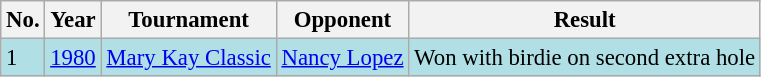<table class="wikitable" style="font-size:95%;">
<tr>
<th>No.</th>
<th>Year</th>
<th>Tournament</th>
<th>Opponent</th>
<th>Result</th>
</tr>
<tr style="background:#B0E0E6;">
<td>1</td>
<td><a href='#'>1980</a></td>
<td><a href='#'>Mary Kay Classic</a></td>
<td> <a href='#'>Nancy Lopez</a></td>
<td>Won with birdie on second extra hole</td>
</tr>
</table>
